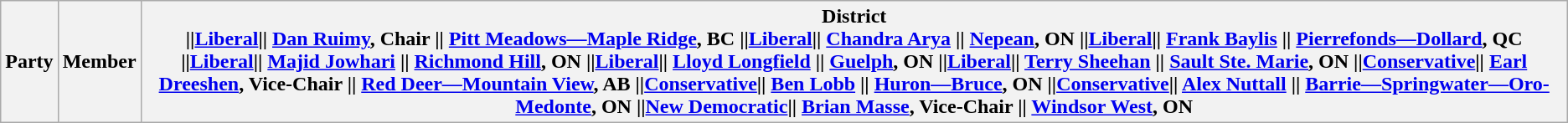<table class="wikitable">
<tr>
<th colspan="2">Party</th>
<th>Member</th>
<th>District<br>||<a href='#'>Liberal</a>|| <a href='#'>Dan Ruimy</a>, Chair || <a href='#'>Pitt Meadows—Maple Ridge</a>, BC
||<a href='#'>Liberal</a>|| <a href='#'>Chandra Arya</a> || <a href='#'>Nepean</a>, ON
||<a href='#'>Liberal</a>|| <a href='#'>Frank Baylis</a> || <a href='#'>Pierrefonds—Dollard</a>, QC
||<a href='#'>Liberal</a>|| <a href='#'>Majid Jowhari</a> || <a href='#'>Richmond Hill</a>, ON
||<a href='#'>Liberal</a>|| <a href='#'>Lloyd Longfield</a> || <a href='#'>Guelph</a>, ON
||<a href='#'>Liberal</a>|| <a href='#'>Terry Sheehan</a> || <a href='#'>Sault Ste. Marie</a>, ON
||<a href='#'>Conservative</a>|| <a href='#'>Earl Dreeshen</a>, Vice-Chair || <a href='#'>Red Deer—Mountain View</a>, AB
||<a href='#'>Conservative</a>|| <a href='#'>Ben Lobb</a> || <a href='#'>Huron—Bruce</a>, ON
||<a href='#'>Conservative</a>|| <a href='#'>Alex Nuttall</a> || <a href='#'>Barrie—Springwater—Oro-Medonte</a>, ON
||<a href='#'>New Democratic</a>|| <a href='#'>Brian Masse</a>, Vice-Chair || <a href='#'>Windsor West</a>, ON</th>
</tr>
</table>
